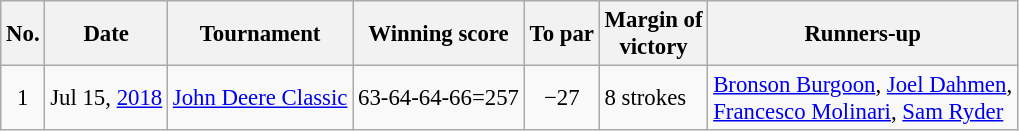<table class="wikitable" style="font-size:95%;">
<tr>
<th>No.</th>
<th>Date</th>
<th>Tournament</th>
<th>Winning score</th>
<th>To par</th>
<th>Margin of<br>victory</th>
<th>Runners-up</th>
</tr>
<tr>
<td align=center>1</td>
<td align=right>Jul 15, <a href='#'>2018</a></td>
<td><a href='#'>John Deere Classic</a></td>
<td align=right>63-64-64-66=257</td>
<td align=center>−27</td>
<td>8 strokes</td>
<td> <a href='#'>Bronson Burgoon</a>,  <a href='#'>Joel Dahmen</a>,<br> <a href='#'>Francesco Molinari</a>,  <a href='#'>Sam Ryder</a></td>
</tr>
</table>
